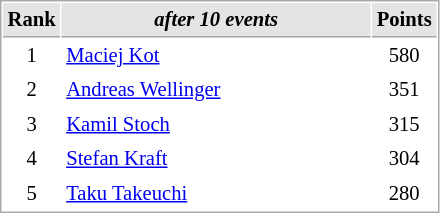<table cellspacing="1" cellpadding="3" style="border:1px solid #aaa; font-size:86%;">
<tr style="background:#e4e4e4;">
<th style="border-bottom:1px solid #aaa; width:10px;">Rank</th>
<th style="border-bottom:1px solid #aaa; width:200px;"><em>after 10 events</em></th>
<th style="border-bottom:1px solid #aaa; width:20px;">Points</th>
</tr>
<tr>
<td align=center>1</td>
<td> <a href='#'>Maciej Kot</a></td>
<td align=center>580</td>
</tr>
<tr>
<td align=center>2</td>
<td> <a href='#'>Andreas Wellinger</a></td>
<td align=center>351</td>
</tr>
<tr>
<td align=center>3</td>
<td> <a href='#'>Kamil Stoch</a></td>
<td align=center>315</td>
</tr>
<tr>
<td align=center>4</td>
<td> <a href='#'>Stefan Kraft</a></td>
<td align=center>304</td>
</tr>
<tr>
<td align=center>5</td>
<td> <a href='#'>Taku Takeuchi</a></td>
<td align=center>280</td>
</tr>
</table>
